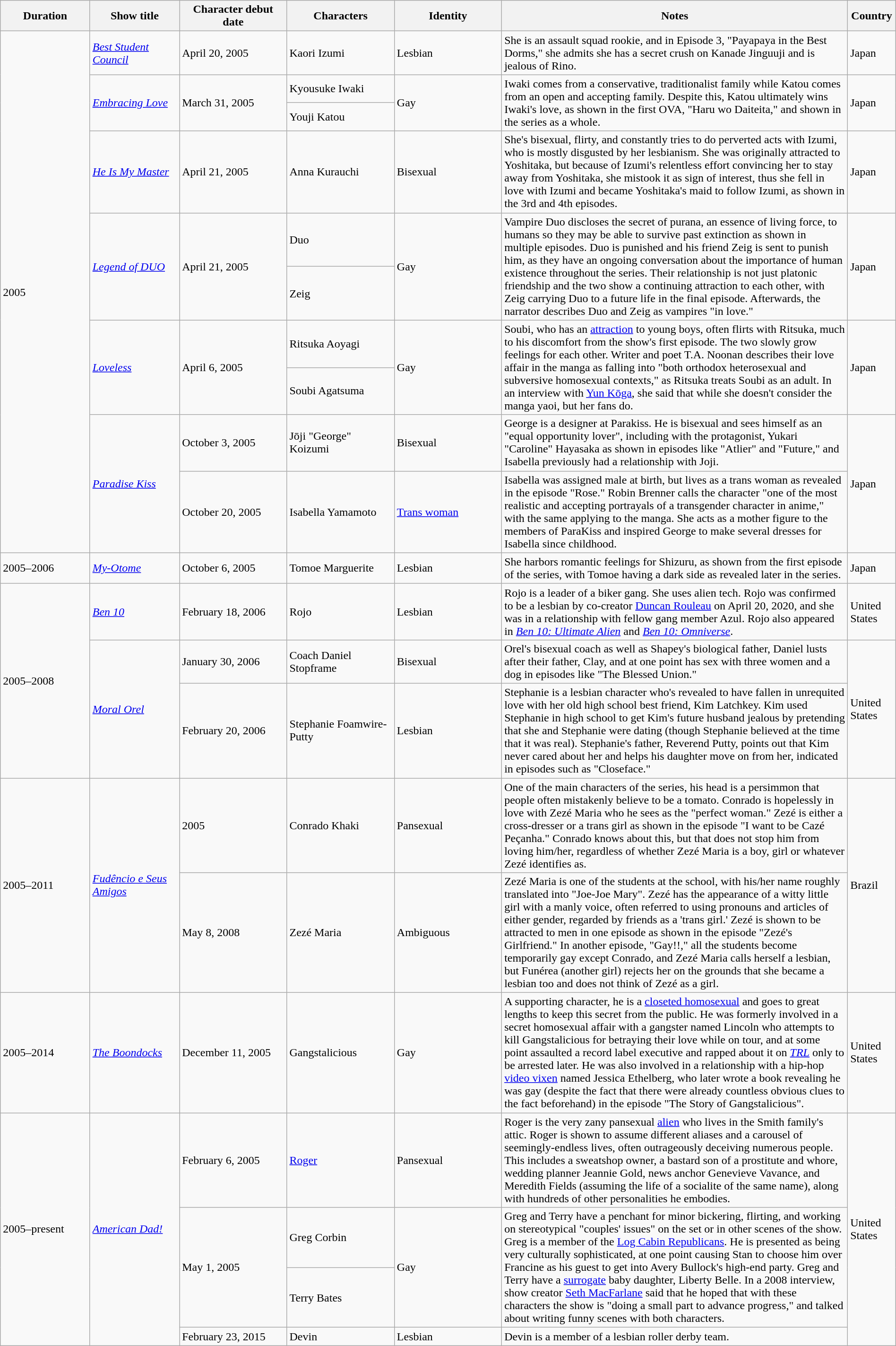<table class="wikitable sortable" style="width: 100%">
<tr>
<th scope="col" style="width:10%;">Duration</th>
<th scope="col" style="width:10%;">Show title</th>
<th scope="col" style="width:12%;">Character debut date</th>
<th scope="col" style="width:12%;">Characters</th>
<th scope="col" style="width:12%;">Identity</th>
<th>Notes</th>
<th>Country</th>
</tr>
<tr>
<td rowspan="10">2005</td>
<td><em><a href='#'>Best Student Council</a></em></td>
<td>April 20, 2005</td>
<td>Kaori Izumi</td>
<td>Lesbian</td>
<td>She is an assault squad rookie, and in Episode 3, "Payapaya in the Best Dorms," she admits she has a secret crush on Kanade Jinguuji and is jealous of Rino.</td>
<td>Japan</td>
</tr>
<tr>
<td rowspan="2"><em><a href='#'>Embracing Love</a></em></td>
<td rowspan="2">March 31, 2005</td>
<td>Kyousuke Iwaki</td>
<td rowspan="2">Gay</td>
<td rowspan="2">Iwaki comes from a conservative, traditionalist family while Katou comes from an open and accepting family. Despite this, Katou ultimately wins Iwaki's love, as shown in the first OVA, "Haru wo Daiteita," and shown in the series as a whole.</td>
<td rowspan="2">Japan</td>
</tr>
<tr>
<td>Youji Katou</td>
</tr>
<tr>
<td><em><a href='#'>He Is My Master</a></em></td>
<td>April 21, 2005</td>
<td>Anna Kurauchi</td>
<td>Bisexual</td>
<td>She's bisexual, flirty, and constantly tries to do perverted acts with Izumi, who is mostly disgusted by her lesbianism. She was originally attracted to Yoshitaka, but because of Izumi's relentless effort convincing her to stay away from Yoshitaka, she mistook it as sign of interest, thus she fell in love with Izumi and became Yoshitaka's maid to follow Izumi, as shown in the 3rd and 4th episodes.</td>
<td>Japan</td>
</tr>
<tr>
<td rowspan="2"><em><a href='#'>Legend of DUO</a></em></td>
<td rowspan="2">April 21, 2005</td>
<td>Duo</td>
<td rowspan="2">Gay</td>
<td rowspan="2">Vampire Duo discloses the secret of purana, an essence of living force, to humans so they may be able to survive past extinction as shown in multiple episodes. Duo is punished and his friend Zeig is sent to punish him, as they have an ongoing conversation about the importance of human existence throughout the series. Their relationship is not just platonic friendship and the two show a continuing attraction to each other, with Zeig carrying Duo to a future life in the final episode. Afterwards, the narrator describes Duo and Zeig as vampires "in love."</td>
<td rowspan="2">Japan</td>
</tr>
<tr>
<td>Zeig</td>
</tr>
<tr>
<td rowspan="2"><em><a href='#'>Loveless</a></em></td>
<td rowspan="2">April 6, 2005</td>
<td>Ritsuka Aoyagi</td>
<td rowspan="2">Gay</td>
<td rowspan="2">Soubi, who has an <a href='#'>attraction</a> to young boys, often flirts with Ritsuka, much to his discomfort from the show's first episode. The two slowly grow feelings for each other. Writer and poet T.A. Noonan describes their love affair in the manga as falling into "both orthodox heterosexual and subversive homosexual contexts," as Ritsuka treats Soubi as an adult. In an interview with <a href='#'>Yun Kōga</a>, she said that while she doesn't consider the manga yaoi, but her fans do.</td>
<td rowspan="2">Japan</td>
</tr>
<tr>
<td>Soubi Agatsuma</td>
</tr>
<tr>
<td rowspan="2"><em><a href='#'>Paradise Kiss</a></em></td>
<td>October 3, 2005</td>
<td>Jōji "George" Koizumi</td>
<td>Bisexual</td>
<td>George is a designer at Parakiss. He is bisexual and sees himself as an "equal opportunity lover", including with the protagonist, Yukari "Caroline" Hayasaka as shown in episodes like "Atlier" and "Future," and Isabella previously had a relationship with Joji.</td>
<td rowspan="2">Japan</td>
</tr>
<tr>
<td>October 20, 2005</td>
<td>Isabella Yamamoto</td>
<td><a href='#'>Trans woman</a></td>
<td>Isabella was assigned male at birth, but lives as a trans woman as revealed in the episode "Rose." Robin Brenner calls the character "one of the most realistic and accepting portrayals of a transgender character in anime," with the same applying to the manga. She acts as a mother figure to the members of ParaKiss and inspired George to make several dresses for Isabella since childhood.</td>
</tr>
<tr>
<td>2005–2006</td>
<td><em><a href='#'>My-Otome</a></em></td>
<td>October 6, 2005</td>
<td>Tomoe Marguerite</td>
<td>Lesbian</td>
<td>She harbors romantic feelings for Shizuru, as shown from the first episode of the series, with Tomoe having a dark side as revealed later in the series.</td>
<td>Japan</td>
</tr>
<tr>
<td rowspan="3">2005–2008</td>
<td><em><a href='#'>Ben 10</a></em></td>
<td>February 18, 2006</td>
<td>Rojo</td>
<td>Lesbian</td>
<td>Rojo is a leader of a biker gang. She uses alien tech. Rojo was confirmed to be a lesbian by co-creator <a href='#'>Duncan Rouleau</a> on April 20, 2020, and she was in a relationship with fellow gang member Azul. Rojo also appeared in <em><a href='#'>Ben 10: Ultimate Alien</a></em> and <em><a href='#'>Ben 10: Omniverse</a></em>.</td>
<td>United States</td>
</tr>
<tr>
<td rowspan="2"><em><a href='#'>Moral Orel</a></em></td>
<td>January 30, 2006</td>
<td>Coach Daniel Stopframe</td>
<td>Bisexual</td>
<td>Orel's bisexual coach as well as Shapey's biological father, Daniel lusts after their father, Clay, and at one point has sex with three women and a dog in episodes like "The Blessed Union."</td>
<td rowspan="2">United States</td>
</tr>
<tr>
<td>February 20, 2006</td>
<td>Stephanie Foamwire-Putty</td>
<td>Lesbian</td>
<td>Stephanie is a lesbian character who's revealed to have fallen in unrequited love with her old high school best friend, Kim Latchkey. Kim used Stephanie in high school to get Kim's future husband jealous by pretending that she and Stephanie were dating (though Stephanie believed at the time that it was real). Stephanie's father, Reverend Putty, points out that Kim never cared about her and helps his daughter move on from her, indicated in episodes such as "Closeface."</td>
</tr>
<tr>
<td rowspan="2">2005–2011</td>
<td rowspan="2"><em><a href='#'>Fudêncio e Seus Amigos</a></em></td>
<td>2005</td>
<td>Conrado Khaki</td>
<td>Pansexual</td>
<td>One of the main characters of the series, his head is a persimmon that people often mistakenly believe to be a tomato. Conrado is hopelessly in love with Zezé Maria who he sees as the "perfect woman." Zezé is either a cross-dresser or a trans girl as shown in the episode "I want to be Cazé Peçanha." Conrado knows about this, but that does not stop him from loving him/her, regardless of whether Zezé Maria is a boy, girl or whatever Zezé identifies as.</td>
<td rowspan="2">Brazil</td>
</tr>
<tr>
<td>May 8, 2008</td>
<td>Zezé Maria</td>
<td>Ambiguous</td>
<td>Zezé Maria is one of the students at the school, with his/her name roughly translated into "Joe-Joe Mary". Zezé has the appearance of a witty little girl with a manly voice, often referred to using pronouns and articles of either gender, regarded by friends as a 'trans girl.' Zezé is shown to be attracted to men in one episode as shown in the episode "Zezé's Girlfriend." In another episode, "Gay!!," all the students become temporarily gay except Conrado, and Zezé Maria calls herself a lesbian, but Funérea (another girl) rejects her on the grounds that she became a lesbian too and does not think of Zezé as a girl.</td>
</tr>
<tr>
<td>2005–2014</td>
<td><em><a href='#'>The Boondocks</a></em></td>
<td>December 11, 2005</td>
<td>Gangstalicious</td>
<td>Gay</td>
<td>A supporting character, he is a <a href='#'>closeted homosexual</a> and goes to great lengths to keep this secret from the public. He was formerly involved in a secret homosexual affair with a gangster named Lincoln who attempts to kill Gangstalicious for betraying their love while on tour, and at some point assaulted a record label executive and rapped about it on <em><a href='#'>TRL</a></em> only to be arrested later. He was also involved in a relationship with a hip-hop <a href='#'>video vixen</a> named Jessica Ethelberg, who later wrote a book revealing he was gay (despite the fact that there were already countless obvious clues to the fact beforehand) in the episode "The Story of Gangstalicious".</td>
<td>United States</td>
</tr>
<tr>
<td rowspan="4">2005–present</td>
<td rowspan="4"><em><a href='#'>American Dad!</a></em></td>
<td>February 6, 2005</td>
<td><a href='#'>Roger</a></td>
<td>Pansexual</td>
<td>Roger is the very zany pansexual <a href='#'>alien</a> who lives in the Smith family's attic. Roger is shown to assume different aliases and a carousel of seemingly-endless lives, often outrageously deceiving numerous people. This includes a sweatshop owner, a bastard son of a prostitute and whore, wedding planner Jeannie Gold, news anchor Genevieve Vavance, and Meredith Fields (assuming the life of a socialite of the same name), along with hundreds of other personalities he embodies.</td>
<td rowspan="4">United States</td>
</tr>
<tr>
<td rowspan="2">May 1, 2005</td>
<td>Greg Corbin</td>
<td rowspan="2">Gay</td>
<td rowspan="2">Greg and Terry have a penchant for minor bickering, flirting, and working on stereotypical "couples' issues" on the set or in other scenes of the show. Greg is a member of the <a href='#'>Log Cabin Republicans</a>. He is presented as being very culturally sophisticated, at one point causing Stan to choose him over Francine as his guest to get into Avery Bullock's high-end party. Greg and Terry have a <a href='#'>surrogate</a> baby daughter, Liberty Belle. In a 2008 interview, show creator <a href='#'>Seth MacFarlane</a> said that he hoped that with these characters the show is "doing a small part to advance progress," and talked about writing funny scenes with both characters.</td>
</tr>
<tr>
<td>Terry Bates</td>
</tr>
<tr>
<td>February 23, 2015</td>
<td>Devin</td>
<td>Lesbian</td>
<td>Devin is a member of a lesbian roller derby team.</td>
</tr>
</table>
